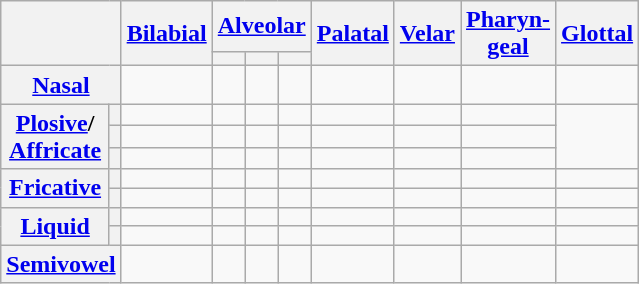<table class="wikitable" style="text-align:center;">
<tr>
<th rowspan="2" colspan="2"></th>
<th rowspan="2"><a href='#'>Bilabial</a></th>
<th colspan="3"><a href='#'>Alveolar</a></th>
<th rowspan="2"><a href='#'>Palatal</a></th>
<th rowspan="2"><a href='#'>Velar</a></th>
<th rowspan="2"><a href='#'>Pharyn-<br>geal</a></th>
<th rowspan="2"><a href='#'>Glottal</a></th>
</tr>
<tr>
<th></th>
<th></th>
<th></th>
</tr>
<tr>
<th colspan="2"><a href='#'>Nasal</a></th>
<td></td>
<td></td>
<td></td>
<td></td>
<td></td>
<td></td>
<td></td>
<td></td>
</tr>
<tr>
<th rowspan="3"><a href='#'>Plosive</a>/<br><a href='#'>Affricate</a></th>
<th></th>
<td></td>
<td></td>
<td></td>
<td></td>
<td></td>
<td></td>
<td></td>
<td rowspan="3"></td>
</tr>
<tr>
<th></th>
<td></td>
<td></td>
<td></td>
<td></td>
<td></td>
<td></td>
<td></td>
</tr>
<tr>
<th></th>
<td></td>
<td></td>
<td></td>
<td></td>
<td></td>
<td></td>
<td></td>
</tr>
<tr>
<th rowspan="2"><a href='#'>Fricative</a></th>
<th></th>
<td></td>
<td></td>
<td></td>
<td></td>
<td></td>
<td></td>
<td></td>
<td></td>
</tr>
<tr>
<th></th>
<td></td>
<td></td>
<td></td>
<td></td>
<td></td>
<td></td>
<td></td>
<td></td>
</tr>
<tr>
<th rowspan="2"><a href='#'>Liquid</a></th>
<th></th>
<td></td>
<td></td>
<td></td>
<td></td>
<td></td>
<td></td>
<td></td>
<td></td>
</tr>
<tr>
<th></th>
<td></td>
<td></td>
<td></td>
<td></td>
<td></td>
<td></td>
<td></td>
<td></td>
</tr>
<tr>
<th colspan="2"><a href='#'>Semivowel</a></th>
<td></td>
<td></td>
<td></td>
<td></td>
<td></td>
<td></td>
<td></td>
<td></td>
</tr>
</table>
